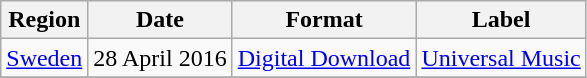<table class=wikitable>
<tr>
<th>Region</th>
<th>Date</th>
<th>Format</th>
<th>Label</th>
</tr>
<tr>
<td><a href='#'>Sweden</a></td>
<td>28 April 2016</td>
<td><a href='#'>Digital Download</a></td>
<td><a href='#'>Universal Music</a></td>
</tr>
<tr>
</tr>
</table>
